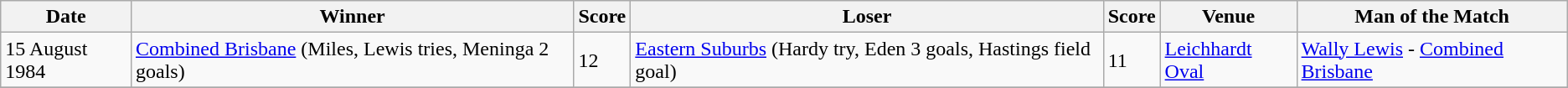<table class="wikitable">
<tr>
<th>Date</th>
<th>Winner</th>
<th>Score</th>
<th>Loser</th>
<th>Score</th>
<th>Venue</th>
<th>Man of the Match</th>
</tr>
<tr>
<td>15 August 1984</td>
<td>  <a href='#'>Combined Brisbane</a> (Miles, Lewis tries, Meninga 2 goals)</td>
<td>12</td>
<td> <a href='#'>Eastern Suburbs</a> (Hardy try, Eden 3 goals, Hastings field goal)</td>
<td>11</td>
<td><a href='#'>Leichhardt Oval</a></td>
<td><a href='#'>Wally Lewis</a> - <a href='#'>Combined Brisbane</a></td>
</tr>
<tr>
</tr>
</table>
